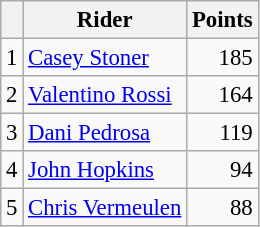<table class="wikitable" style="font-size: 95%;">
<tr>
<th></th>
<th>Rider</th>
<th>Points</th>
</tr>
<tr>
<td align=center>1</td>
<td> <a href='#'>Casey Stoner</a></td>
<td align=right>185</td>
</tr>
<tr>
<td align=center>2</td>
<td> <a href='#'>Valentino Rossi</a></td>
<td align=right>164</td>
</tr>
<tr>
<td align=center>3</td>
<td> <a href='#'>Dani Pedrosa</a></td>
<td align=right>119</td>
</tr>
<tr>
<td align=center>4</td>
<td> <a href='#'>John Hopkins</a></td>
<td align=right>94</td>
</tr>
<tr>
<td align=center>5</td>
<td> <a href='#'>Chris Vermeulen</a></td>
<td align=right>88</td>
</tr>
</table>
